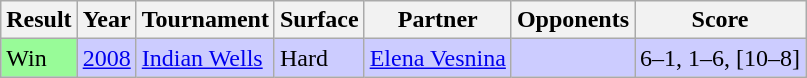<table class="sortable wikitable">
<tr>
<th>Result</th>
<th>Year</th>
<th>Tournament</th>
<th>Surface</th>
<th>Partner</th>
<th>Opponents</th>
<th>Score</th>
</tr>
<tr style="background:#ccf;">
<td bgcolor=98FB98>Win</td>
<td><a href='#'>2008</a></td>
<td><a href='#'>Indian Wells</a></td>
<td>Hard</td>
<td> <a href='#'>Elena Vesnina</a></td>
<td></td>
<td>6–1, 1–6, [10–8]</td>
</tr>
</table>
